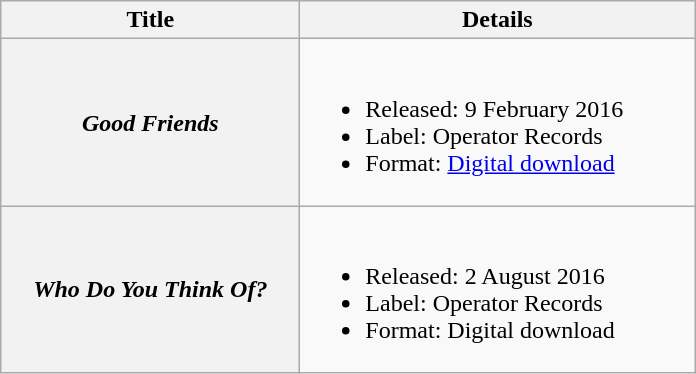<table class="wikitable">
<tr>
<th scope="col" style="width:12em;">Title</th>
<th scope="col" style="width:16em;">Details</th>
</tr>
<tr>
<th scope="row"><em>Good Friends</em></th>
<td><br><ul><li>Released: 9 February 2016</li><li>Label: Operator Records</li><li>Format: <a href='#'>Digital download</a></li></ul></td>
</tr>
<tr>
<th scope="row"><em>Who Do You Think Of?</em></th>
<td><br><ul><li>Released: 2 August 2016</li><li>Label: Operator Records</li><li>Format: Digital download</li></ul></td>
</tr>
</table>
